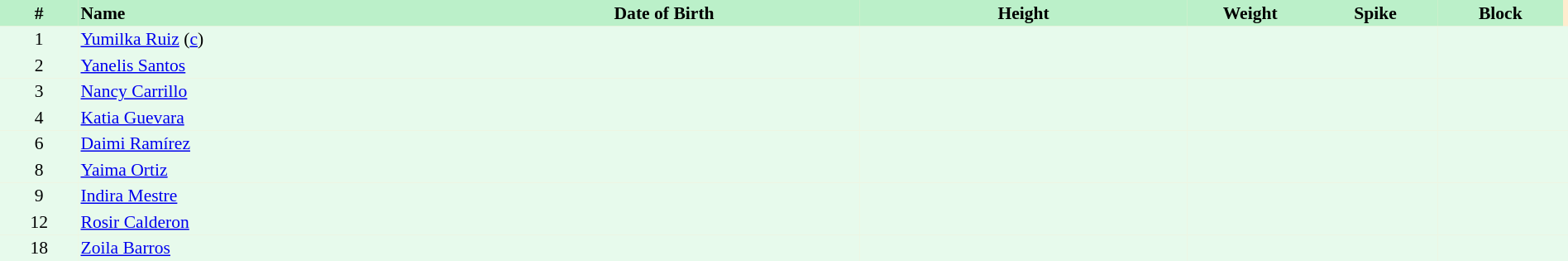<table border=0 cellpadding=2 cellspacing=0  |- bgcolor=#FFECCE style="text-align:center; font-size:90%;" width=100%>
<tr bgcolor=#BBF0C9>
<th width=5%>#</th>
<th width=25% align=left>Name</th>
<th width=25%>Date of Birth</th>
<th width=21%>Height</th>
<th width=8%>Weight</th>
<th width=8%>Spike</th>
<th width=8%>Block</th>
</tr>
<tr bgcolor=#E7FAEC>
<td>1</td>
<td align=left><a href='#'>Yumilka Ruiz</a> (<a href='#'>c</a>)</td>
<td></td>
<td></td>
<td></td>
<td></td>
<td></td>
<td></td>
</tr>
<tr bgcolor=#E7FAEC>
<td>2</td>
<td align=left><a href='#'>Yanelis Santos</a></td>
<td></td>
<td></td>
<td></td>
<td></td>
<td></td>
<td></td>
</tr>
<tr bgcolor=#E7FAEC>
<td>3</td>
<td align=left><a href='#'>Nancy Carrillo</a></td>
<td></td>
<td></td>
<td></td>
<td></td>
<td></td>
<td></td>
</tr>
<tr bgcolor=#E7FAEC>
<td>4</td>
<td align=left><a href='#'>Katia Guevara</a></td>
<td></td>
<td></td>
<td></td>
<td></td>
<td></td>
<td></td>
</tr>
<tr bgcolor=#E7FAEC>
<td>6</td>
<td align=left><a href='#'>Daimi Ramírez</a></td>
<td></td>
<td></td>
<td></td>
<td></td>
<td></td>
<td></td>
</tr>
<tr bgcolor=#E7FAEC>
<td>8</td>
<td align=left><a href='#'>Yaima Ortiz</a></td>
<td></td>
<td></td>
<td></td>
<td></td>
<td></td>
<td></td>
</tr>
<tr bgcolor=#E7FAEC>
<td>9</td>
<td align=left><a href='#'>Indira Mestre</a></td>
<td></td>
<td></td>
<td></td>
<td></td>
<td></td>
<td></td>
</tr>
<tr bgcolor=#E7FAEC>
<td>12</td>
<td align=left><a href='#'>Rosir Calderon</a></td>
<td></td>
<td></td>
<td></td>
<td></td>
<td></td>
<td></td>
</tr>
<tr bgcolor=#E7FAEC>
<td>18</td>
<td align=left><a href='#'>Zoila Barros</a></td>
<td></td>
<td></td>
<td></td>
<td></td>
<td></td>
<td></td>
</tr>
</table>
